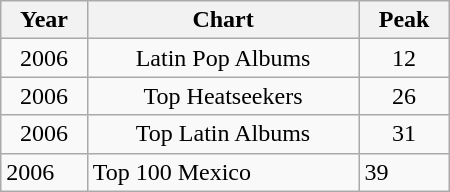<table class="wikitable" width="300">
<tr>
<th align="center" valign="center">Year</th>
<th align="center" valign="center">Chart</th>
<th align="center" valign="center">Peak</th>
</tr>
<tr>
<td align="center" valign="center">2006</td>
<td align="center" valign="center">Latin Pop Albums</td>
<td align="center" valign="center">12</td>
</tr>
<tr>
<td align="center" valign="center">2006</td>
<td align="center" valign="center">Top Heatseekers</td>
<td align="center" valign="center">26</td>
</tr>
<tr>
<td align="center" valign="center">2006</td>
<td align="center" valign="center">Top Latin Albums</td>
<td align="center" valign="center">31</td>
</tr>
<tr>
<td>2006</td>
<td>Top 100 Mexico </td>
<td>39</td>
</tr>
</table>
